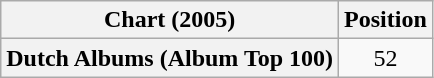<table class="wikitable plainrowheaders" style="text-align:center">
<tr>
<th scope="col">Chart (2005)</th>
<th scope="col">Position</th>
</tr>
<tr>
<th scope="row">Dutch Albums (Album Top 100)</th>
<td>52</td>
</tr>
</table>
